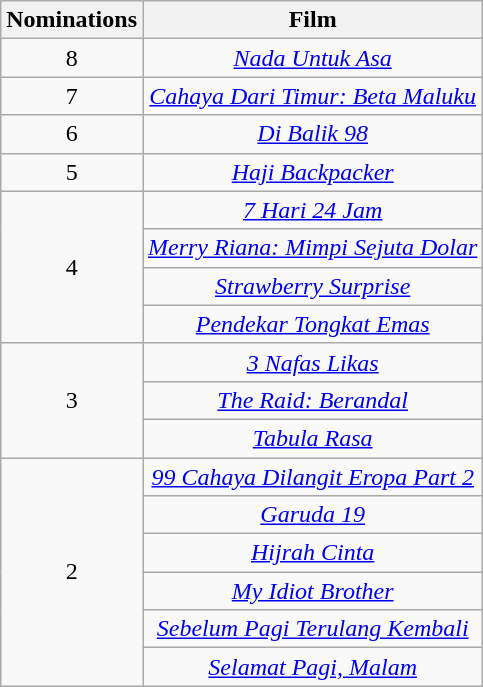<table class="wikitable">
<tr>
<th>Nominations</th>
<th>Film</th>
</tr>
<tr>
<td style="text-align:center">8</td>
<td style="text-align:center"><em><a href='#'>Nada Untuk Asa</a></em></td>
</tr>
<tr>
<td style="text-align:center">7</td>
<td style="text-align:center"><em><a href='#'>Cahaya Dari Timur: Beta Maluku</a></em></td>
</tr>
<tr>
<td style="text-align:center">6</td>
<td style="text-align:center"><em><a href='#'>Di Balik 98</a></em></td>
</tr>
<tr>
<td style="text-align:center">5</td>
<td style="text-align:center"><em><a href='#'>Haji Backpacker</a></em></td>
</tr>
<tr>
<td style="text-align:center" rowspan= "4">4</td>
<td style="text-align:center"><em><a href='#'>7 Hari 24 Jam</a></em></td>
</tr>
<tr>
<td style="text-align:center"><em><a href='#'>Merry Riana: Mimpi Sejuta Dolar</a></em></td>
</tr>
<tr>
<td style="text-align:center"><em><a href='#'>Strawberry Surprise</a></em></td>
</tr>
<tr>
<td style="text-align:center"><em><a href='#'>Pendekar Tongkat Emas</a></em></td>
</tr>
<tr>
<td style="text-align:center" rowspan= "3">3</td>
<td style="text-align:center"><em><a href='#'>3 Nafas Likas</a></em></td>
</tr>
<tr>
<td style="text-align:center"><em><a href='#'>The Raid: Berandal</a></em></td>
</tr>
<tr>
<td style="text-align:center"><em><a href='#'>Tabula Rasa</a></em></td>
</tr>
<tr>
<td style="text-align:center" rowspan= "6">2</td>
<td style="text-align:center"><em><a href='#'>99 Cahaya Dilangit Eropa Part 2</a></em></td>
</tr>
<tr>
<td style="text-align:center"><em><a href='#'>Garuda 19</a></em></td>
</tr>
<tr>
<td style="text-align:center"><em><a href='#'>Hijrah Cinta</a></em></td>
</tr>
<tr>
<td style="text-align:center"><em><a href='#'>My Idiot Brother</a></em></td>
</tr>
<tr>
<td style="text-align:center"><em><a href='#'>Sebelum Pagi Terulang Kembali</a></em></td>
</tr>
<tr>
<td style="text-align:center"><em><a href='#'>Selamat Pagi, Malam</a></em></td>
</tr>
</table>
